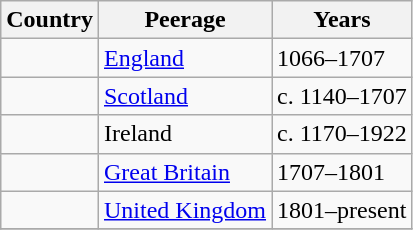<table class="wikitable">
<tr>
<th>Country</th>
<th>Peerage</th>
<th>Years</th>
</tr>
<tr>
<td></td>
<td><a href='#'>England</a></td>
<td>1066–1707</td>
</tr>
<tr>
<td></td>
<td><a href='#'>Scotland</a></td>
<td>c. 1140–1707</td>
</tr>
<tr>
<td></td>
<td>Ireland</td>
<td>c. 1170–1922</td>
</tr>
<tr>
<td></td>
<td><a href='#'>Great Britain</a></td>
<td>1707–1801</td>
</tr>
<tr>
<td></td>
<td><a href='#'>United Kingdom</a></td>
<td>1801–present</td>
</tr>
<tr>
</tr>
</table>
